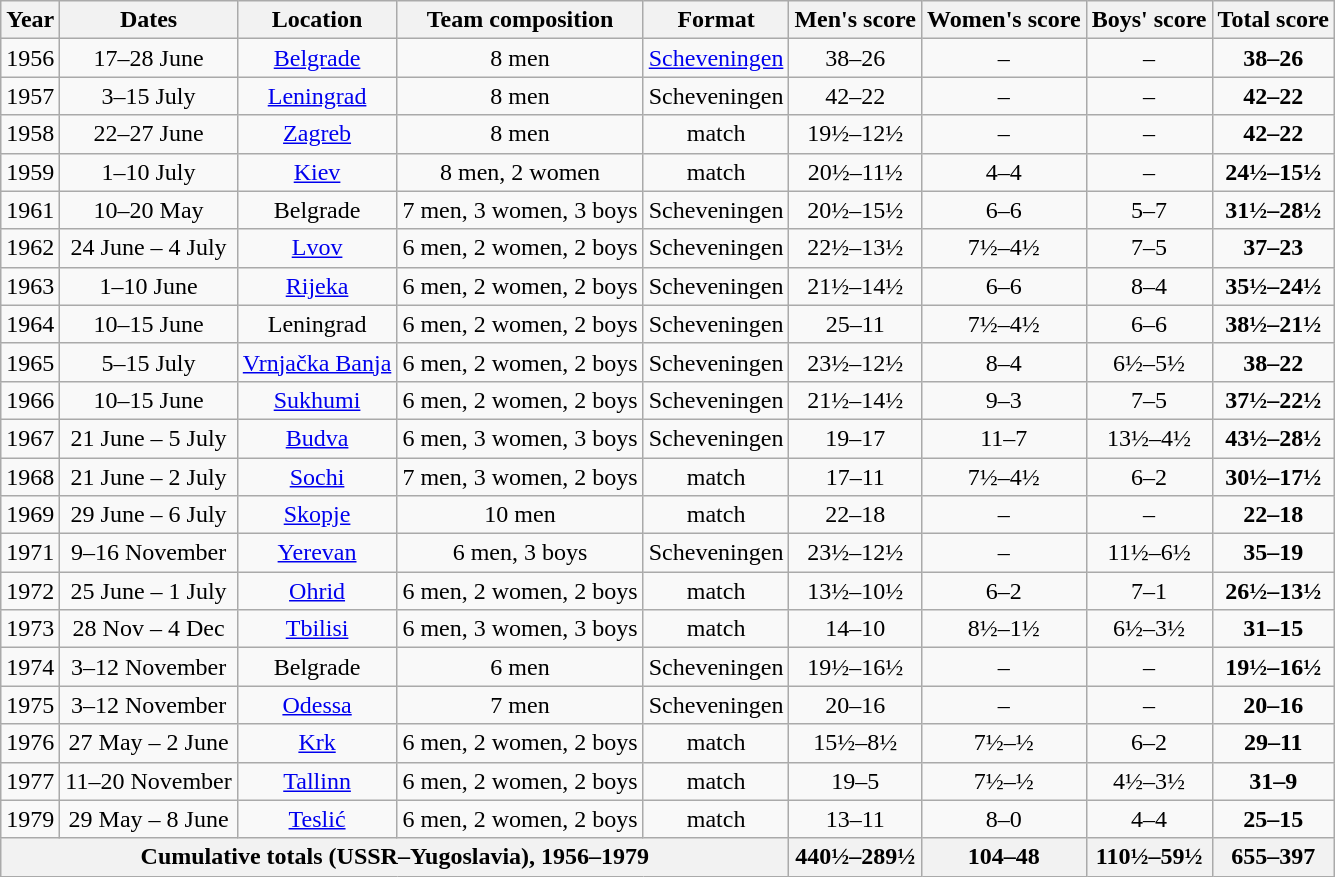<table class=wikitable style="text-align: center;">
<tr>
<th>Year</th>
<th>Dates</th>
<th>Location</th>
<th>Team composition</th>
<th>Format</th>
<th>Men's score</th>
<th>Women's score</th>
<th>Boys' score</th>
<th>Total score</th>
</tr>
<tr>
<td>1956</td>
<td>17–28 June</td>
<td><a href='#'>Belgrade</a></td>
<td>8 men</td>
<td><a href='#'>Scheveningen</a></td>
<td>38–26</td>
<td>–</td>
<td>–</td>
<td><strong>38–26</strong></td>
</tr>
<tr>
<td>1957</td>
<td>3–15 July</td>
<td><a href='#'>Leningrad</a></td>
<td>8 men</td>
<td>Scheveningen</td>
<td>42–22</td>
<td>–</td>
<td>–</td>
<td><strong>42–22</strong></td>
</tr>
<tr>
<td>1958</td>
<td>22–27 June</td>
<td><a href='#'>Zagreb</a></td>
<td>8 men</td>
<td>match</td>
<td>19½–12½</td>
<td>–</td>
<td>–</td>
<td><strong>42–22</strong></td>
</tr>
<tr>
<td>1959</td>
<td>1–10 July</td>
<td><a href='#'>Kiev</a></td>
<td>8 men, 2 women</td>
<td>match</td>
<td>20½–11½</td>
<td>4–4</td>
<td>–</td>
<td><strong>24½–15½</strong></td>
</tr>
<tr>
<td>1961</td>
<td>10–20 May</td>
<td>Belgrade</td>
<td>7 men, 3 women, 3 boys</td>
<td>Scheveningen</td>
<td>20½–15½</td>
<td>6–6</td>
<td>5–7</td>
<td><strong>31½–28½</strong></td>
</tr>
<tr>
<td>1962</td>
<td>24 June – 4 July</td>
<td><a href='#'>Lvov</a></td>
<td>6 men, 2 women, 2 boys</td>
<td>Scheveningen</td>
<td>22½–13½</td>
<td>7½–4½</td>
<td>7–5</td>
<td><strong>37–23</strong></td>
</tr>
<tr>
<td>1963</td>
<td>1–10 June</td>
<td><a href='#'>Rijeka</a></td>
<td>6 men, 2 women, 2 boys</td>
<td>Scheveningen</td>
<td>21½–14½</td>
<td>6–6</td>
<td>8–4</td>
<td><strong>35½–24½</strong></td>
</tr>
<tr>
<td>1964</td>
<td>10–15 June</td>
<td>Leningrad</td>
<td>6 men, 2 women, 2 boys</td>
<td>Scheveningen</td>
<td>25–11</td>
<td>7½–4½</td>
<td>6–6</td>
<td><strong>38½–21½</strong></td>
</tr>
<tr>
<td>1965</td>
<td>5–15 July</td>
<td><a href='#'>Vrnjačka Banja</a></td>
<td>6 men, 2 women, 2 boys</td>
<td>Scheveningen</td>
<td>23½–12½</td>
<td>8–4</td>
<td>6½–5½</td>
<td><strong>38–22</strong></td>
</tr>
<tr>
<td>1966</td>
<td>10–15 June</td>
<td><a href='#'>Sukhumi</a></td>
<td>6 men, 2 women, 2 boys</td>
<td>Scheveningen</td>
<td>21½–14½</td>
<td>9–3</td>
<td>7–5</td>
<td><strong>37½–22½</strong></td>
</tr>
<tr>
<td>1967</td>
<td>21 June – 5 July</td>
<td><a href='#'>Budva</a></td>
<td>6 men, 3 women, 3 boys</td>
<td>Scheveningen</td>
<td>19–17</td>
<td>11–7</td>
<td>13½–4½</td>
<td><strong>43½–28½</strong></td>
</tr>
<tr>
<td>1968</td>
<td>21 June – 2 July</td>
<td><a href='#'>Sochi</a></td>
<td>7 men, 3 women, 2 boys</td>
<td>match</td>
<td>17–11</td>
<td>7½–4½</td>
<td>6–2</td>
<td><strong>30½–17½</strong></td>
</tr>
<tr>
<td>1969</td>
<td>29 June – 6 July</td>
<td><a href='#'>Skopje</a></td>
<td>10 men</td>
<td>match</td>
<td>22–18</td>
<td>–</td>
<td>–</td>
<td><strong>22–18</strong></td>
</tr>
<tr>
<td>1971</td>
<td>9–16 November</td>
<td><a href='#'>Yerevan</a></td>
<td>6 men, 3 boys</td>
<td>Scheveningen</td>
<td>23½–12½</td>
<td>–</td>
<td>11½–6½</td>
<td><strong>35–19</strong></td>
</tr>
<tr>
<td>1972</td>
<td>25 June – 1 July</td>
<td><a href='#'>Ohrid</a></td>
<td>6 men, 2 women, 2 boys</td>
<td>match</td>
<td>13½–10½</td>
<td>6–2</td>
<td>7–1</td>
<td><strong>26½–13½</strong></td>
</tr>
<tr>
<td>1973</td>
<td>28 Nov – 4 Dec</td>
<td><a href='#'>Tbilisi</a></td>
<td>6 men, 3 women, 3 boys</td>
<td>match</td>
<td>14–10</td>
<td>8½–1½</td>
<td>6½–3½</td>
<td><strong>31–15</strong></td>
</tr>
<tr>
<td>1974</td>
<td>3–12 November</td>
<td>Belgrade</td>
<td>6 men</td>
<td>Scheveningen</td>
<td>19½–16½</td>
<td>–</td>
<td>–</td>
<td><strong>19½–16½</strong></td>
</tr>
<tr>
<td>1975</td>
<td>3–12 November</td>
<td><a href='#'>Odessa</a></td>
<td>7 men</td>
<td>Scheveningen</td>
<td>20–16</td>
<td>–</td>
<td>–</td>
<td><strong>20–16</strong></td>
</tr>
<tr>
<td>1976</td>
<td>27 May – 2 June</td>
<td><a href='#'>Krk</a></td>
<td>6 men, 2 women, 2 boys</td>
<td>match</td>
<td>15½–8½</td>
<td>7½–½</td>
<td>6–2</td>
<td><strong>29–11</strong></td>
</tr>
<tr>
<td>1977</td>
<td>11–20 November</td>
<td><a href='#'>Tallinn</a></td>
<td>6 men, 2 women, 2 boys</td>
<td>match</td>
<td>19–5</td>
<td>7½–½</td>
<td>4½–3½</td>
<td><strong>31–9</strong></td>
</tr>
<tr>
<td>1979</td>
<td>29 May – 8 June</td>
<td><a href='#'>Teslić</a></td>
<td>6 men, 2 women, 2 boys</td>
<td>match</td>
<td>13–11</td>
<td>8–0</td>
<td>4–4</td>
<td><strong>25–15</strong></td>
</tr>
<tr>
<th scope="row" colspan="5">Cumulative totals (USSR–Yugoslavia), 1956–1979</th>
<th>440½–289½</th>
<th>104–48</th>
<th>110½–59½</th>
<th>655–397</th>
</tr>
</table>
